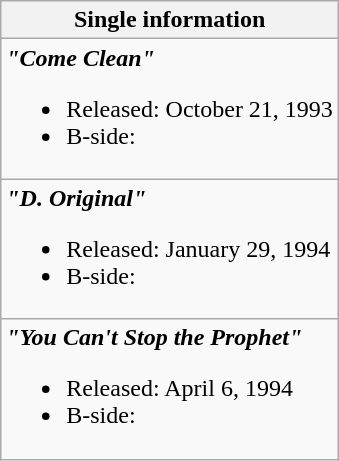<table class="wikitable">
<tr>
<th>Single information</th>
</tr>
<tr>
<td><strong><em>"Come Clean"</em></strong><br><ul><li>Released: October 21, 1993</li><li>B-side:</li></ul></td>
</tr>
<tr>
<td><strong><em>"D. Original"</em></strong><br><ul><li>Released: January 29, 1994</li><li>B-side:</li></ul></td>
</tr>
<tr>
<td><strong><em>"You Can't Stop the Prophet"</em></strong><br><ul><li>Released: April 6, 1994</li><li>B-side:</li></ul></td>
</tr>
</table>
